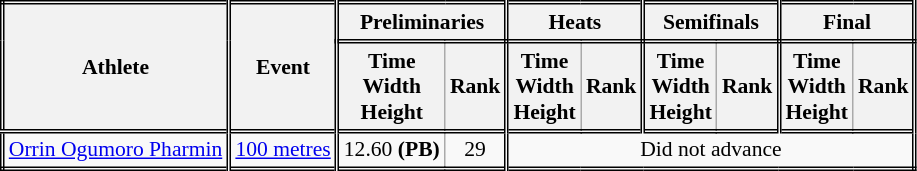<table class=wikitable style="font-size:90%; border: double;">
<tr>
<th rowspan="2" style="border-right:double">Athlete</th>
<th rowspan="2" style="border-right:double">Event</th>
<th colspan="2" style="border-right:double; border-bottom:double;">Preliminaries</th>
<th colspan="2" style="border-right:double; border-bottom:double;">Heats</th>
<th colspan="2" style="border-right:double; border-bottom:double;">Semifinals</th>
<th colspan="2" style="border-right:double; border-bottom:double;">Final</th>
</tr>
<tr>
<th>Time<br>Width<br>Height</th>
<th style="border-right:double">Rank</th>
<th>Time<br>Width<br>Height</th>
<th style="border-right:double">Rank</th>
<th>Time<br>Width<br>Height</th>
<th style="border-right:double">Rank</th>
<th>Time<br>Width<br>Height</th>
<th style="border-right:double">Rank</th>
</tr>
<tr style="border-top: double;">
<td style="border-right:double"><a href='#'>Orrin Ogumoro Pharmin</a></td>
<td style="border-right:double"><a href='#'>100 metres</a></td>
<td align=center>12.60 <strong>(PB)</strong></td>
<td style="border-right:double" align=center>29</td>
<td colspan="6" align=center>Did not advance</td>
</tr>
</table>
